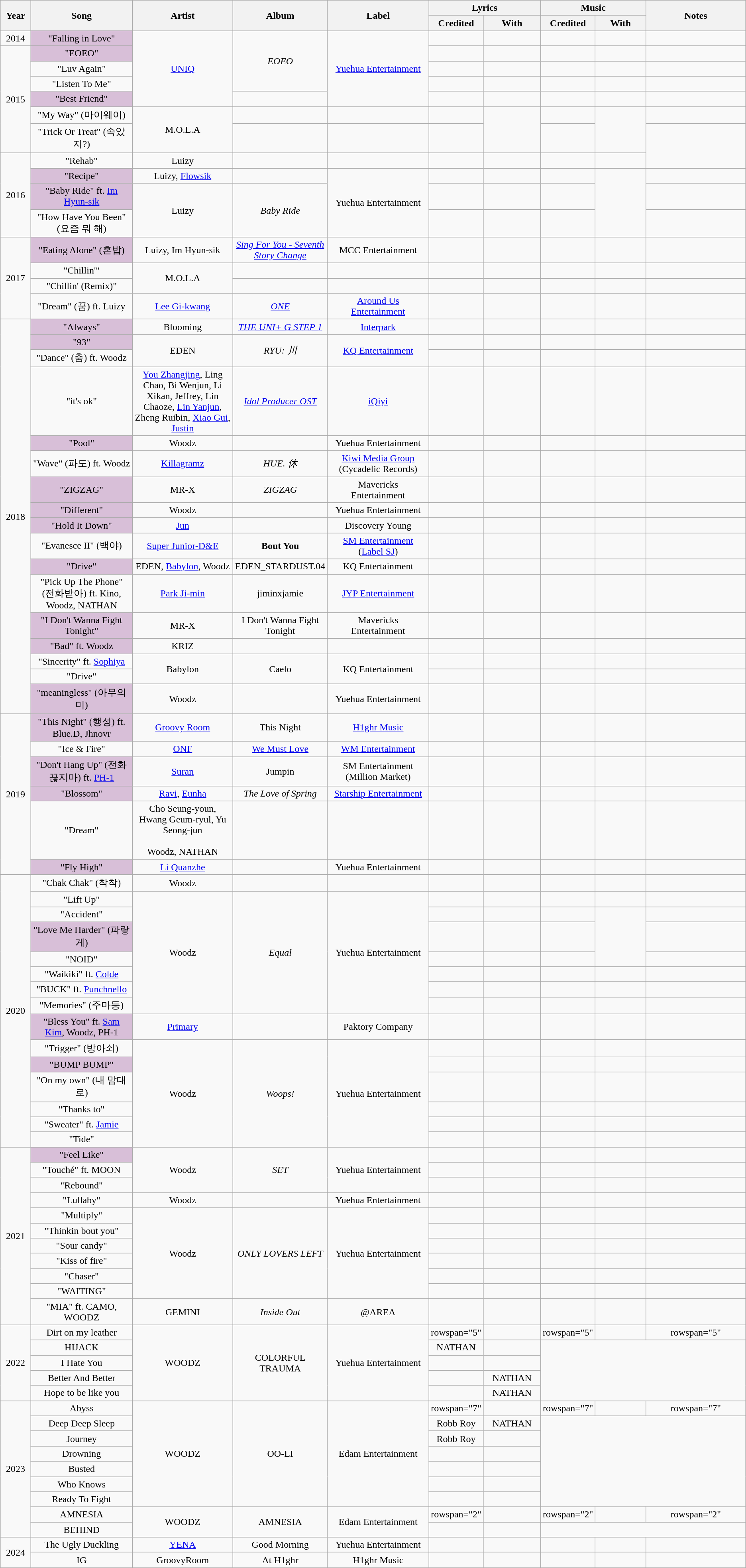<table class="wikitable plainrowheaders" style="text-align:center;">
<tr>
<th rowspan="2" width=50px>Year</th>
<th rowspan="2" width=200px>Song</th>
<th rowspan="2" width=200px>Artist</th>
<th rowspan="2" width=100px>Album</th>
<th rowspan="2" width=200px>Label</th>
<th colspan="2">Lyrics</th>
<th colspan="2">Music</th>
<th rowspan="2" width=200px>Notes</th>
</tr>
<tr>
<th width=50px>Credited</th>
<th width=100px>With</th>
<th width=50px>Credited</th>
<th width=100px>With</th>
</tr>
<tr>
<td>2014</td>
<td style="background-color:#D8BFD8">"Falling in Love"</td>
<td rowspan="5"><a href='#'>UNIQ</a></td>
<td rowspan="4"><em>EOEO</em></td>
<td rowspan="5"><a href='#'>Yuehua Entertainment</a></td>
<td></td>
<td></td>
<td></td>
<td></td>
<td></td>
</tr>
<tr>
<td rowspan="6">2015</td>
<td style="background-color:#D8BFD8">"EOEO"</td>
<td></td>
<td></td>
<td></td>
<td></td>
<td></td>
</tr>
<tr>
<td>"Luv Again"</td>
<td></td>
<td></td>
<td></td>
<td></td>
<td></td>
</tr>
<tr>
<td>"Listen To Me"</td>
<td></td>
<td></td>
<td></td>
<td></td>
<td></td>
</tr>
<tr>
<td style="background-color:#D8BFD8">"Best Friend"</td>
<td></td>
<td></td>
<td></td>
<td></td>
<td></td>
<td></td>
</tr>
<tr>
<td>"My Way" (마이웨이)</td>
<td rowspan="2">M.O.L.A</td>
<td></td>
<td></td>
<td></td>
<td rowspan="2"></td>
<td></td>
<td rowspan="2"></td>
<td></td>
</tr>
<tr>
<td>"Trick Or Treat" (속았지?)</td>
<td></td>
<td></td>
<td></td>
<td></td>
<td rowspan="2"></td>
</tr>
<tr>
<td rowspan="4">2016</td>
<td>"Rehab"</td>
<td>Luizy</td>
<td></td>
<td></td>
<td></td>
<td></td>
<td></td>
<td></td>
</tr>
<tr>
<td style="background-color:#D8BFD8">"Recipe"</td>
<td>Luizy, <a href='#'>Flowsik</a></td>
<td></td>
<td rowspan="3">Yuehua Entertainment</td>
<td></td>
<td></td>
<td></td>
<td rowspan="3"></td>
<td></td>
</tr>
<tr>
<td style="background-color:#D8BFD8">"Baby Ride" ft. <a href='#'>Im Hyun-sik</a></td>
<td rowspan="2">Luizy</td>
<td rowspan="2"><em>Baby Ride</em></td>
<td></td>
<td></td>
<td></td>
<td></td>
</tr>
<tr>
<td>"How Have You Been" (요즘 뭐 해)</td>
<td></td>
<td></td>
<td></td>
<td></td>
</tr>
<tr>
<td rowspan="4">2017</td>
<td style="background-color:#D8BFD8">"Eating Alone" (혼밥)</td>
<td>Luizy, Im Hyun-sik</td>
<td><em><a href='#'>Sing For You - Seventh Story Change</a></em></td>
<td>MCC Entertainment</td>
<td></td>
<td></td>
<td></td>
<td></td>
<td></td>
</tr>
<tr>
<td>"Chillin'"</td>
<td rowspan="2">M.O.L.A</td>
<td></td>
<td></td>
<td></td>
<td></td>
<td></td>
<td></td>
<td></td>
</tr>
<tr>
<td>"Chillin' (Remix)"</td>
<td></td>
<td></td>
<td></td>
<td></td>
<td></td>
<td></td>
<td></td>
</tr>
<tr>
<td>"Dream" (꿈) ft. Luizy</td>
<td><a href='#'>Lee Gi-kwang</a></td>
<td><em><a href='#'>ONE</a></em></td>
<td><a href='#'>Around Us Entertainment</a></td>
<td></td>
<td></td>
<td></td>
<td></td>
<td></td>
</tr>
<tr>
<td rowspan="17">2018</td>
<td style="background-color:#D8BFD8">"Always"</td>
<td>Blooming<br></td>
<td><em><a href='#'>THE UNI+ G STEP 1</a></em></td>
<td><a href='#'>Interpark</a></td>
<td></td>
<td></td>
<td></td>
<td></td>
<td></td>
</tr>
<tr>
<td style="background-color:#D8BFD8">"93"</td>
<td rowspan="2">EDEN</td>
<td rowspan="2"><em>RYU: 川</em></td>
<td rowspan="2"><a href='#'>KQ Entertainment</a></td>
<td></td>
<td></td>
<td></td>
<td></td>
<td></td>
</tr>
<tr>
<td>"Dance" (춤) ft. Woodz</td>
<td></td>
<td></td>
<td></td>
<td></td>
<td></td>
</tr>
<tr>
<td>"it's ok"</td>
<td><a href='#'>You Zhangjing</a>, Ling Chao, Bi Wenjun, Li Xikan, Jeffrey, Lin Chaoze, <a href='#'>Lin Yanjun</a>, Zheng Ruibin, <a href='#'>Xiao Gui</a>, <a href='#'>Justin</a><br></td>
<td><em><a href='#'>Idol Producer OST</a></em></td>
<td><a href='#'>iQiyi</a></td>
<td></td>
<td></td>
<td></td>
<td></td>
<td></td>
</tr>
<tr>
<td style="background-color:#D8BFD8">"Pool"</td>
<td>Woodz</td>
<td></td>
<td>Yuehua Entertainment</td>
<td></td>
<td></td>
<td></td>
<td></td>
<td></td>
</tr>
<tr>
<td>"Wave" (파도) ft. Woodz</td>
<td><a href='#'>Killagramz</a></td>
<td><em>HUE. 休</em></td>
<td><a href='#'>Kiwi Media Group</a> (Cycadelic Records)</td>
<td></td>
<td></td>
<td></td>
<td></td>
<td></td>
</tr>
<tr>
<td style="background-color:#D8BFD8">"ZIGZAG"</td>
<td>MR-X</td>
<td><em>ZIGZAG</em></td>
<td>Mavericks Entertainment</td>
<td></td>
<td></td>
<td></td>
<td></td>
<td></td>
</tr>
<tr>
<td style="background-color:#D8BFD8">"Different"</td>
<td>Woodz</td>
<td></td>
<td>Yuehua Entertainment</td>
<td></td>
<td></td>
<td></td>
<td></td>
<td></td>
</tr>
<tr>
<td style="background-color:#D8BFD8">"Hold It Down"</td>
<td><a href='#'>Jun</a></td>
<td></td>
<td>Discovery Young</td>
<td></td>
<td></td>
<td></td>
<td></td>
<td></td>
</tr>
<tr>
<td>"Evanesce II" (백야)</td>
<td><a href='#'>Super Junior-D&E</a></td>
<td><strong>Bout You<em></td>
<td><a href='#'>SM Entertainment</a> (<a href='#'>Label SJ</a>)</td>
<td></td>
<td></td>
<td></td>
<td></td>
<td></td>
</tr>
<tr>
<td style="background-color:#D8BFD8">"Drive"</td>
<td>EDEN, <a href='#'>Babylon</a>, Woodz</td>
<td></em>EDEN_STARDUST.04<em></td>
<td>KQ Entertainment</td>
<td></td>
<td></td>
<td></td>
<td></td>
<td></td>
</tr>
<tr>
<td>"Pick Up The Phone" (전화받아) ft. Kino, Woodz, NATHAN</td>
<td><a href='#'>Park Ji-min</a></td>
<td></em>jiminxjamie<em></td>
<td><a href='#'>JYP Entertainment</a></td>
<td></td>
<td></td>
<td></td>
<td></td>
<td></td>
</tr>
<tr>
<td style="background-color:#D8BFD8">"I Don't Wanna Fight Tonight"</td>
<td>MR-X</td>
<td></em>I Don't Wanna Fight Tonight<em></td>
<td>Mavericks Entertainment</td>
<td></td>
<td></td>
<td></td>
<td></td>
<td></td>
</tr>
<tr>
<td style="background-color:#D8BFD8">"Bad" ft. Woodz</td>
<td>KRIZ</td>
<td></td>
<td></td>
<td></td>
<td></td>
<td></td>
<td></td>
<td></td>
</tr>
<tr>
<td>"Sincerity" ft. <a href='#'>Sophiya</a></td>
<td rowspan="2">Babylon</td>
<td rowspan="2"></em>Caelo<em></td>
<td rowspan="2">KQ Entertainment</td>
<td></td>
<td></td>
<td></td>
<td></td>
<td></td>
</tr>
<tr>
<td>"Drive"</td>
<td></td>
<td></td>
<td></td>
<td></td>
<td></td>
</tr>
<tr>
<td style="background-color:#D8BFD8">"meaningless" (아무의미)</td>
<td>Woodz</td>
<td></td>
<td>Yuehua Entertainment</td>
<td></td>
<td></td>
<td></td>
<td></td>
<td></td>
</tr>
<tr>
<td rowspan="6">2019</td>
<td style="background-color:#D8BFD8">"This Night" (행성) ft. Blue.D, Jhnovr</td>
<td><a href='#'>Groovy Room</a></td>
<td></em>This Night<em></td>
<td><a href='#'>H1ghr Music</a></td>
<td></td>
<td></td>
<td></td>
<td></td>
<td></td>
</tr>
<tr>
<td>"Ice & Fire"</td>
<td><a href='#'>ONF</a></td>
<td></em><a href='#'>We Must Love</a><em></td>
<td><a href='#'>WM Entertainment</a></td>
<td></td>
<td></td>
<td></td>
<td></td>
<td></td>
</tr>
<tr>
<td style="background-color:#D8BFD8">"Don't Hang Up" (전화끊지마) ft. <a href='#'>PH-1</a></td>
<td><a href='#'>Suran</a></td>
<td></em>Jumpin</strong></td>
<td>SM Entertainment (Million Market)</td>
<td></td>
<td></td>
<td></td>
<td></td>
<td></td>
</tr>
<tr>
<td style="background-color:#D8BFD8">"Blossom"</td>
<td><a href='#'>Ravi</a>, <a href='#'>Eunha</a></td>
<td><em>The Love of Spring</em></td>
<td><a href='#'>Starship Entertainment</a></td>
<td></td>
<td></td>
<td></td>
<td></td>
<td></td>
</tr>
<tr>
<td>"Dream"</td>
<td>Cho Seung-youn, Hwang Geum-ryul, Yu Seong-jun<br><br>Woodz, NATHAN<br></td>
<td></td>
<td></td>
<td></td>
<td></td>
<td></td>
<td></td>
<td></td>
</tr>
<tr>
<td style="background-color:#D8BFD8">"Fly High"</td>
<td><a href='#'>Li Quanzhe</a></td>
<td></td>
<td>Yuehua Entertainment</td>
<td></td>
<td></td>
<td></td>
<td></td>
<td></td>
</tr>
<tr>
<td rowspan="15">2020</td>
<td>"Chak Chak" (착착)</td>
<td>Woodz</td>
<td></td>
<td></td>
<td></td>
<td></td>
<td></td>
<td></td>
<td></td>
</tr>
<tr>
<td>"Lift Up"</td>
<td rowspan="7">Woodz</td>
<td rowspan="7"><em>Equal</em></td>
<td rowspan="7">Yuehua Entertainment</td>
<td></td>
<td></td>
<td></td>
<td></td>
<td></td>
</tr>
<tr>
<td>"Accident"</td>
<td></td>
<td></td>
<td></td>
<td rowspan="3"></td>
<td></td>
</tr>
<tr>
<td style="background-color:#D8BFD8">"Love Me Harder" (파랗게)</td>
<td></td>
<td></td>
<td></td>
<td></td>
</tr>
<tr>
<td>"NOID"</td>
<td></td>
<td></td>
<td></td>
<td></td>
</tr>
<tr>
<td>"Waikiki" ft. <a href='#'>Colde</a></td>
<td></td>
<td></td>
<td></td>
<td></td>
<td></td>
</tr>
<tr>
<td>"BUCK" ft. <a href='#'>Punchnello</a></td>
<td></td>
<td></td>
<td></td>
<td></td>
<td></td>
</tr>
<tr>
<td>"Memories" (주마등)</td>
<td></td>
<td></td>
<td></td>
<td></td>
<td></td>
</tr>
<tr>
<td style="background-color:#D8BFD8">"Bless You" ft. <a href='#'>Sam Kim</a>, Woodz, PH-1</td>
<td><a href='#'>Primary</a></td>
<td></td>
<td>Paktory Company</td>
<td></td>
<td></td>
<td></td>
<td></td>
<td></td>
</tr>
<tr>
<td>"Trigger" (방아쇠)</td>
<td rowspan="6">Woodz</td>
<td rowspan="6"><em>Woops!</em></td>
<td rowspan="6">Yuehua Entertainment</td>
<td></td>
<td></td>
<td></td>
<td></td>
<td></td>
</tr>
<tr>
<td style="background-color:#D8BFD8">"BUMP BUMP"</td>
<td></td>
<td></td>
<td></td>
<td></td>
<td></td>
</tr>
<tr>
<td>"On my own" (내 맘대로)</td>
<td></td>
<td></td>
<td></td>
<td></td>
<td></td>
</tr>
<tr>
<td>"Thanks to"</td>
<td></td>
<td></td>
<td></td>
<td></td>
<td></td>
</tr>
<tr>
<td>"Sweater" ft. <a href='#'>Jamie</a></td>
<td></td>
<td></td>
<td></td>
<td></td>
<td></td>
</tr>
<tr>
<td>"Tide"</td>
<td></td>
<td></td>
<td></td>
<td></td>
<td></td>
</tr>
<tr>
<td rowspan="11">2021</td>
<td style="background-color:#D8BFD8">"Feel Like"</td>
<td rowspan="3">Woodz</td>
<td rowspan="3"><em>SET</em></td>
<td rowspan="3">Yuehua Entertainment</td>
<td></td>
<td></td>
<td></td>
<td></td>
<td></td>
</tr>
<tr>
<td>"Touché" ft. MOON</td>
<td></td>
<td></td>
<td></td>
<td></td>
<td></td>
</tr>
<tr>
<td>"Rebound"</td>
<td></td>
<td></td>
<td></td>
<td></td>
<td></td>
</tr>
<tr>
<td>"Lullaby"</td>
<td>Woodz</td>
<td></td>
<td>Yuehua Entertainment</td>
<td></td>
<td></td>
<td></td>
<td></td>
<td></td>
</tr>
<tr>
<td>"Multiply"</td>
<td rowspan="6">Woodz</td>
<td rowspan="6"><em>ONLY LOVERS LEFT</em></td>
<td rowspan="6">Yuehua Entertainment</td>
<td></td>
<td></td>
<td></td>
<td></td>
<td></td>
</tr>
<tr>
<td>"Thinkin bout you"</td>
<td></td>
<td></td>
<td></td>
<td></td>
<td></td>
</tr>
<tr>
<td>"Sour candy"</td>
<td></td>
<td></td>
<td></td>
<td></td>
<td></td>
</tr>
<tr>
<td>"Kiss of fire"</td>
<td></td>
<td></td>
<td></td>
<td></td>
<td></td>
</tr>
<tr>
<td>"Chaser"</td>
<td></td>
<td></td>
<td></td>
<td></td>
<td></td>
</tr>
<tr>
<td>"WAITING"</td>
<td></td>
<td></td>
<td></td>
<td></td>
<td></td>
</tr>
<tr>
<td>"MIA" ft. CAMO, WOODZ</td>
<td>GEMINI</td>
<td><em>Inside Out</em></td>
<td>@AREA</td>
<td></td>
<td></td>
<td></td>
<td></td>
<td></td>
</tr>
<tr>
<td rowspan="5">2022</td>
<td>Dirt on my leather</td>
<td rowspan="5">WOODZ</td>
<td rowspan="5">COLORFUL TRAUMA</td>
<td rowspan="5">Yuehua Entertainment</td>
<td>rowspan="5" </td>
<td></td>
<td>rowspan="5" </td>
<td></td>
<td>rowspan="5" </td>
</tr>
<tr>
<td>HIJACK</td>
<td>NATHAN</td>
<td></td>
</tr>
<tr>
<td>I Hate You</td>
<td></td>
<td></td>
</tr>
<tr>
<td>Better And Better</td>
<td></td>
<td>NATHAN</td>
</tr>
<tr>
<td>Hope to be like you</td>
<td></td>
<td>NATHAN</td>
</tr>
<tr>
<td rowspan="9">2023</td>
<td>Abyss</td>
<td rowspan="7">WOODZ</td>
<td rowspan="7">OO-LI</td>
<td rowspan="7">Edam Entertainment</td>
<td>rowspan="7" </td>
<td></td>
<td>rowspan="7" </td>
<td></td>
<td>rowspan="7" </td>
</tr>
<tr>
<td>Deep Deep Sleep</td>
<td>Robb Roy</td>
<td>NATHAN</td>
</tr>
<tr>
<td>Journey</td>
<td>Robb Roy</td>
<td></td>
</tr>
<tr>
<td>Drowning</td>
<td></td>
<td></td>
</tr>
<tr>
<td>Busted</td>
<td></td>
<td></td>
</tr>
<tr>
<td>Who Knows</td>
<td></td>
<td></td>
</tr>
<tr>
<td>Ready To Fight</td>
<td></td>
<td></td>
</tr>
<tr>
<td>AMNESIA</td>
<td rowspan="2">WOODZ</td>
<td rowspan="2">AMNESIA</td>
<td rowspan="2">Edam Entertainment</td>
<td>rowspan="2" </td>
<td></td>
<td>rowspan="2" </td>
<td></td>
<td>rowspan="2" </td>
</tr>
<tr>
<td>BEHIND</td>
<td></td>
<td></td>
</tr>
<tr>
<td rowspan="2">2024</td>
<td>The Ugly Duckling</td>
<td><a href='#'>YENA</a></td>
<td>Good Morning</td>
<td>Yuehua Entertainment</td>
<td></td>
<td></td>
<td></td>
<td></td>
<td></td>
</tr>
<tr>
<td>IG</td>
<td>GroovyRoom</td>
<td>At H1ghr</td>
<td>H1ghr Music</td>
<td></td>
<td></td>
<td></td>
<td></td>
<td></td>
</tr>
</table>
